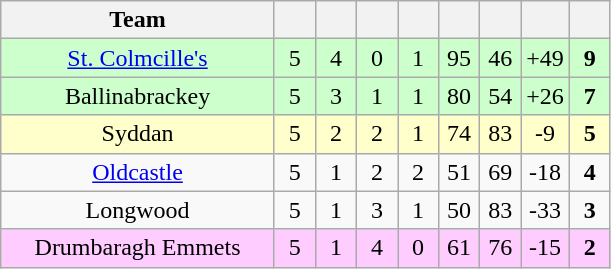<table class="wikitable" style="text-align:center">
<tr>
<th style="width:175px;">Team</th>
<th width="20"></th>
<th width="20"></th>
<th width="20"></th>
<th width="20"></th>
<th width="20"></th>
<th width="20"></th>
<th width="20"></th>
<th width="20"></th>
</tr>
<tr style="background:#cfc;">
<td><a href='#'>St. Colmcille's</a></td>
<td>5</td>
<td>4</td>
<td>0</td>
<td>1</td>
<td>95</td>
<td>46</td>
<td>+49</td>
<td><strong>9</strong></td>
</tr>
<tr style="background:#cfc;">
<td>Ballinabrackey</td>
<td>5</td>
<td>3</td>
<td>1</td>
<td>1</td>
<td>80</td>
<td>54</td>
<td>+26</td>
<td><strong>7</strong></td>
</tr>
<tr style="background:#ffffcc;">
<td>Syddan</td>
<td>5</td>
<td>2</td>
<td>2</td>
<td>1</td>
<td>74</td>
<td>83</td>
<td>-9</td>
<td><strong>5</strong></td>
</tr>
<tr>
<td><a href='#'>Oldcastle</a></td>
<td>5</td>
<td>1</td>
<td>2</td>
<td>2</td>
<td>51</td>
<td>69</td>
<td>-18</td>
<td><strong>4</strong></td>
</tr>
<tr>
<td>Longwood</td>
<td>5</td>
<td>1</td>
<td>3</td>
<td>1</td>
<td>50</td>
<td>83</td>
<td>-33</td>
<td><strong>3</strong></td>
</tr>
<tr style="background:#fcf;">
<td>Drumbaragh Emmets</td>
<td>5</td>
<td>1</td>
<td>4</td>
<td>0</td>
<td>61</td>
<td>76</td>
<td>-15</td>
<td><strong>2</strong></td>
</tr>
</table>
